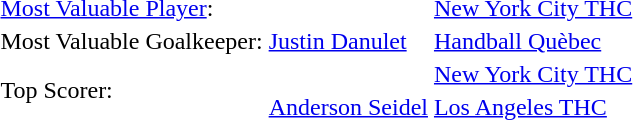<table>
<tr>
<td><a href='#'>Most Valuable Player</a>:</td>
<td></td>
<td><a href='#'>New York City THC</a></td>
</tr>
<tr>
<td>Most Valuable Goalkeeper:</td>
<td><a href='#'>Justin Danulet</a></td>
<td><a href='#'>Handball Quèbec</a></td>
</tr>
<tr>
<td rowspan=2>Top Scorer:</td>
<td></td>
<td><a href='#'>New York City THC</a></td>
</tr>
<tr>
<td><a href='#'>Anderson Seidel</a></td>
<td><a href='#'>Los Angeles THC</a></td>
</tr>
</table>
